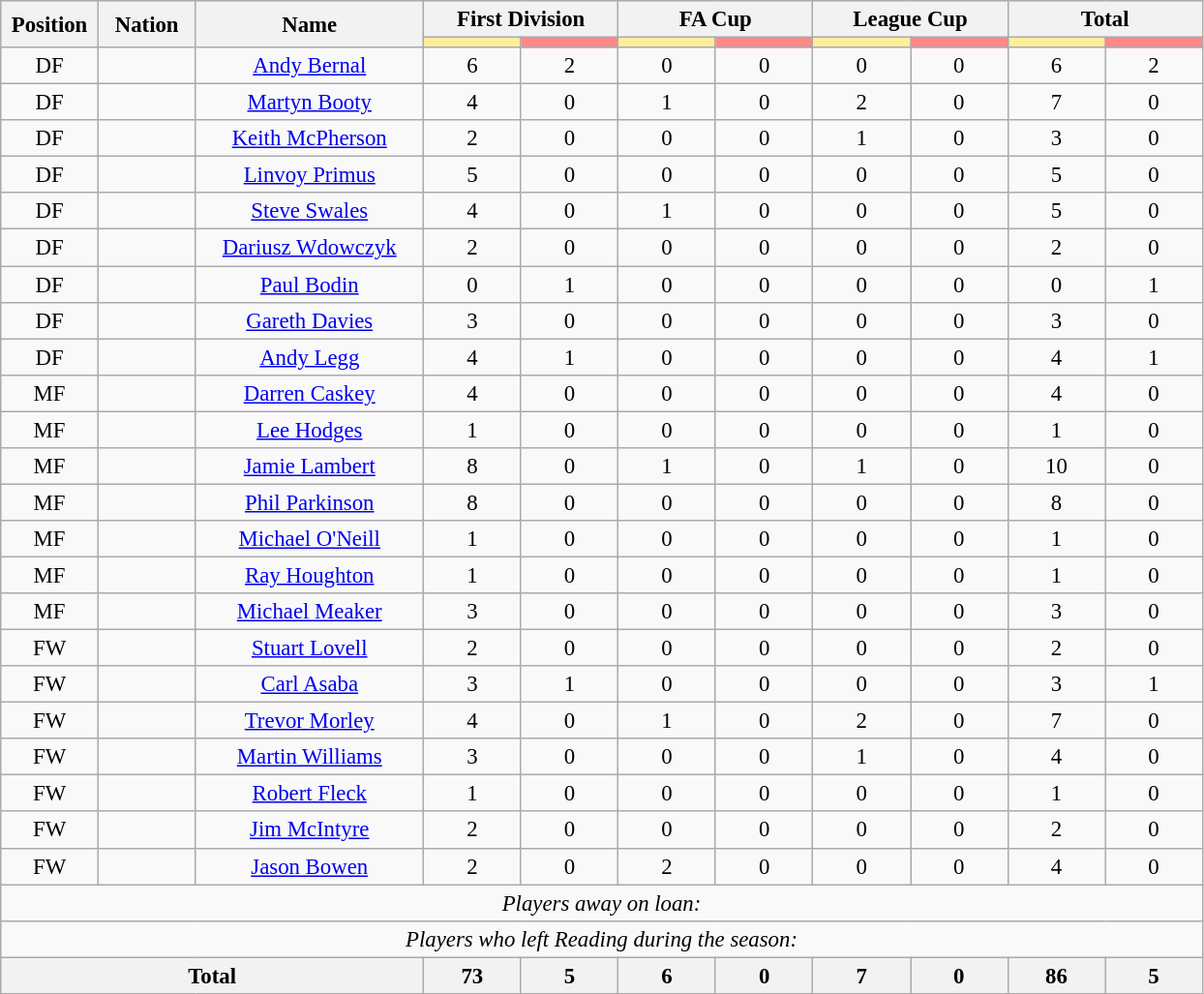<table class="wikitable" style="font-size: 95%; text-align: center;">
<tr>
<th rowspan=2 width=60>Position</th>
<th rowspan=2 width=60>Nation</th>
<th rowspan=2 width=150>Name</th>
<th colspan=2>First Division</th>
<th colspan=2>FA Cup</th>
<th colspan=2>League Cup</th>
<th colspan=2>Total</th>
</tr>
<tr>
<th style="width:60px; background:#fe9;"></th>
<th style="width:60px; background:#ff8888;"></th>
<th style="width:60px; background:#fe9;"></th>
<th style="width:60px; background:#ff8888;"></th>
<th style="width:60px; background:#fe9;"></th>
<th style="width:60px; background:#ff8888;"></th>
<th style="width:60px; background:#fe9;"></th>
<th style="width:60px; background:#ff8888;"></th>
</tr>
<tr>
<td>DF</td>
<td></td>
<td><a href='#'>Andy Bernal</a></td>
<td>6</td>
<td>2</td>
<td>0</td>
<td>0</td>
<td>0</td>
<td>0</td>
<td>6</td>
<td>2</td>
</tr>
<tr>
<td>DF</td>
<td></td>
<td><a href='#'>Martyn Booty</a></td>
<td>4</td>
<td>0</td>
<td>1</td>
<td>0</td>
<td>2</td>
<td>0</td>
<td>7</td>
<td>0</td>
</tr>
<tr>
<td>DF</td>
<td></td>
<td><a href='#'>Keith McPherson</a></td>
<td>2</td>
<td>0</td>
<td>0</td>
<td>0</td>
<td>1</td>
<td>0</td>
<td>3</td>
<td>0</td>
</tr>
<tr>
<td>DF</td>
<td></td>
<td><a href='#'>Linvoy Primus</a></td>
<td>5</td>
<td>0</td>
<td>0</td>
<td>0</td>
<td>0</td>
<td>0</td>
<td>5</td>
<td>0</td>
</tr>
<tr>
<td>DF</td>
<td></td>
<td><a href='#'>Steve Swales</a></td>
<td>4</td>
<td>0</td>
<td>1</td>
<td>0</td>
<td>0</td>
<td>0</td>
<td>5</td>
<td>0</td>
</tr>
<tr>
<td>DF</td>
<td></td>
<td><a href='#'>Dariusz Wdowczyk</a></td>
<td>2</td>
<td>0</td>
<td>0</td>
<td>0</td>
<td>0</td>
<td>0</td>
<td>2</td>
<td>0</td>
</tr>
<tr>
<td>DF</td>
<td></td>
<td><a href='#'>Paul Bodin</a></td>
<td>0</td>
<td>1</td>
<td>0</td>
<td>0</td>
<td>0</td>
<td>0</td>
<td>0</td>
<td>1</td>
</tr>
<tr>
<td>DF</td>
<td></td>
<td><a href='#'>Gareth Davies</a></td>
<td>3</td>
<td>0</td>
<td>0</td>
<td>0</td>
<td>0</td>
<td>0</td>
<td>3</td>
<td>0</td>
</tr>
<tr>
<td>DF</td>
<td></td>
<td><a href='#'>Andy Legg</a></td>
<td>4</td>
<td>1</td>
<td>0</td>
<td>0</td>
<td>0</td>
<td>0</td>
<td>4</td>
<td>1</td>
</tr>
<tr>
<td>MF</td>
<td></td>
<td><a href='#'>Darren Caskey</a></td>
<td>4</td>
<td>0</td>
<td>0</td>
<td>0</td>
<td>0</td>
<td>0</td>
<td>4</td>
<td>0</td>
</tr>
<tr>
<td>MF</td>
<td></td>
<td><a href='#'>Lee Hodges</a></td>
<td>1</td>
<td>0</td>
<td>0</td>
<td>0</td>
<td>0</td>
<td>0</td>
<td>1</td>
<td>0</td>
</tr>
<tr>
<td>MF</td>
<td></td>
<td><a href='#'>Jamie Lambert</a></td>
<td>8</td>
<td>0</td>
<td>1</td>
<td>0</td>
<td>1</td>
<td>0</td>
<td>10</td>
<td>0</td>
</tr>
<tr>
<td>MF</td>
<td></td>
<td><a href='#'>Phil Parkinson</a></td>
<td>8</td>
<td>0</td>
<td>0</td>
<td>0</td>
<td>0</td>
<td>0</td>
<td>8</td>
<td>0</td>
</tr>
<tr>
<td>MF</td>
<td></td>
<td><a href='#'>Michael O'Neill</a></td>
<td>1</td>
<td>0</td>
<td>0</td>
<td>0</td>
<td>0</td>
<td>0</td>
<td>1</td>
<td>0</td>
</tr>
<tr>
<td>MF</td>
<td></td>
<td><a href='#'>Ray Houghton</a></td>
<td>1</td>
<td>0</td>
<td>0</td>
<td>0</td>
<td>0</td>
<td>0</td>
<td>1</td>
<td>0</td>
</tr>
<tr>
<td>MF</td>
<td></td>
<td><a href='#'>Michael Meaker</a></td>
<td>3</td>
<td>0</td>
<td>0</td>
<td>0</td>
<td>0</td>
<td>0</td>
<td>3</td>
<td>0</td>
</tr>
<tr>
<td>FW</td>
<td></td>
<td><a href='#'>Stuart Lovell</a></td>
<td>2</td>
<td>0</td>
<td>0</td>
<td>0</td>
<td>0</td>
<td>0</td>
<td>2</td>
<td>0</td>
</tr>
<tr>
<td>FW</td>
<td></td>
<td><a href='#'>Carl Asaba</a></td>
<td>3</td>
<td>1</td>
<td>0</td>
<td>0</td>
<td>0</td>
<td>0</td>
<td>3</td>
<td>1</td>
</tr>
<tr>
<td>FW</td>
<td></td>
<td><a href='#'>Trevor Morley</a></td>
<td>4</td>
<td>0</td>
<td>1</td>
<td>0</td>
<td>2</td>
<td>0</td>
<td>7</td>
<td>0</td>
</tr>
<tr>
<td>FW</td>
<td></td>
<td><a href='#'>Martin Williams</a></td>
<td>3</td>
<td>0</td>
<td>0</td>
<td>0</td>
<td>1</td>
<td>0</td>
<td>4</td>
<td>0</td>
</tr>
<tr>
<td>FW</td>
<td></td>
<td><a href='#'>Robert Fleck</a></td>
<td>1</td>
<td>0</td>
<td>0</td>
<td>0</td>
<td>0</td>
<td>0</td>
<td>1</td>
<td>0</td>
</tr>
<tr>
<td>FW</td>
<td></td>
<td><a href='#'>Jim McIntyre</a></td>
<td>2</td>
<td>0</td>
<td>0</td>
<td>0</td>
<td>0</td>
<td>0</td>
<td>2</td>
<td>0</td>
</tr>
<tr>
<td>FW</td>
<td></td>
<td><a href='#'>Jason Bowen</a></td>
<td>2</td>
<td>0</td>
<td>2</td>
<td>0</td>
<td>0</td>
<td>0</td>
<td>4</td>
<td>0</td>
</tr>
<tr>
<td colspan="12"><em>Players away on loan:</em></td>
</tr>
<tr>
<td colspan="12"><em>Players who left Reading during the season:</em></td>
</tr>
<tr>
<th colspan=3>Total</th>
<th>73</th>
<th>5</th>
<th>6</th>
<th>0</th>
<th>7</th>
<th>0</th>
<th>86</th>
<th>5</th>
</tr>
</table>
